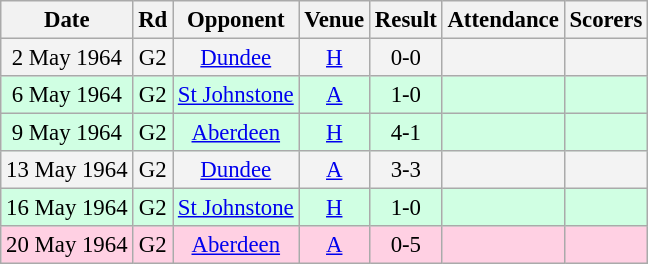<table class="wikitable sortable" style="font-size:95%; text-align:center">
<tr>
<th>Date</th>
<th>Rd</th>
<th>Opponent</th>
<th>Venue</th>
<th>Result</th>
<th>Attendance</th>
<th>Scorers</th>
</tr>
<tr bgcolor = "#f3f3f3">
<td>2 May 1964</td>
<td>G2</td>
<td><a href='#'>Dundee</a></td>
<td><a href='#'>H</a></td>
<td>0-0</td>
<td></td>
<td></td>
</tr>
<tr bgcolor = "#d0ffe3">
<td>6 May 1964</td>
<td>G2</td>
<td><a href='#'>St Johnstone</a></td>
<td><a href='#'>A</a></td>
<td>1-0</td>
<td></td>
<td></td>
</tr>
<tr bgcolor = "#d0ffe3">
<td>9 May 1964</td>
<td>G2</td>
<td><a href='#'>Aberdeen</a></td>
<td><a href='#'>H</a></td>
<td>4-1</td>
<td></td>
<td></td>
</tr>
<tr bgcolor = "#f3f3f3">
<td>13 May 1964</td>
<td>G2</td>
<td><a href='#'>Dundee</a></td>
<td><a href='#'>A</a></td>
<td>3-3</td>
<td></td>
<td></td>
</tr>
<tr bgcolor = "#d0ffe3">
<td>16 May 1964</td>
<td>G2</td>
<td><a href='#'>St Johnstone</a></td>
<td><a href='#'>H</a></td>
<td>1-0</td>
<td></td>
<td></td>
</tr>
<tr bgcolor = "#ffd0e3">
<td>20 May 1964</td>
<td>G2</td>
<td><a href='#'>Aberdeen</a></td>
<td><a href='#'>A</a></td>
<td>0-5</td>
<td></td>
<td></td>
</tr>
</table>
